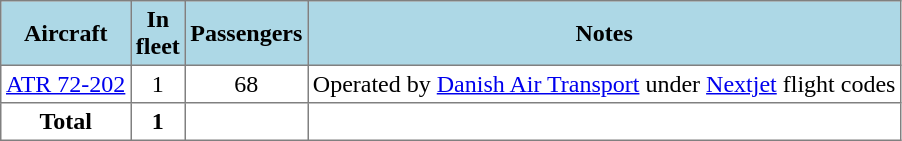<table class="toccolours" border="1" cellpadding="3" style="border-collapse:collapse">
<tr style="background:lightblue;">
<th>Aircraft</th>
<th style="width:25px;">In fleet</th>
<th>Passengers</th>
<th>Notes</th>
</tr>
<tr>
<td><a href='#'>ATR 72-202</a></td>
<td align=center>1</td>
<td align=center>68</td>
<td align="center">Operated by <a href='#'>Danish Air Transport</a> under <a href='#'>Nextjet</a> flight codes</td>
</tr>
<tr>
<td align="center"><strong>Total</strong></td>
<td align="center"><strong>1</strong></td>
<td align="center"></td>
<td></td>
</tr>
</table>
